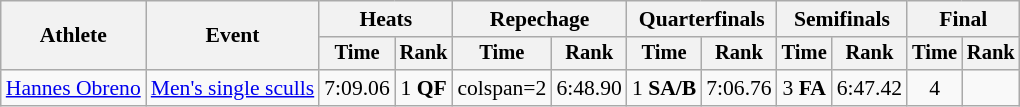<table class="wikitable" style="font-size:90%">
<tr>
<th rowspan=2>Athlete</th>
<th rowspan=2>Event</th>
<th colspan="2">Heats</th>
<th colspan="2">Repechage</th>
<th colspan=2>Quarterfinals</th>
<th colspan="2">Semifinals</th>
<th colspan="2">Final</th>
</tr>
<tr style="font-size:95%">
<th>Time</th>
<th>Rank</th>
<th>Time</th>
<th>Rank</th>
<th>Time</th>
<th>Rank</th>
<th>Time</th>
<th>Rank</th>
<th>Time</th>
<th>Rank</th>
</tr>
<tr align=center>
<td align=left><a href='#'>Hannes Obreno</a></td>
<td align=left><a href='#'>Men's single sculls</a></td>
<td>7:09.06</td>
<td>1  <strong>QF</strong></td>
<td>colspan=2 </td>
<td>6:48.90</td>
<td>1 <strong>SA/B</strong></td>
<td>7:06.76</td>
<td>3 <strong>FA</strong></td>
<td>6:47.42</td>
<td>4</td>
</tr>
</table>
